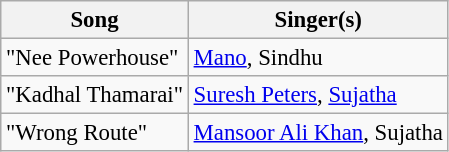<table class="wikitable" style="font-size:95%;">
<tr>
<th>Song</th>
<th>Singer(s)</th>
</tr>
<tr>
<td>"Nee Powerhouse"</td>
<td><a href='#'>Mano</a>, Sindhu</td>
</tr>
<tr>
<td>"Kadhal Thamarai"</td>
<td><a href='#'>Suresh Peters</a>, <a href='#'>Sujatha</a></td>
</tr>
<tr>
<td>"Wrong Route"</td>
<td><a href='#'>Mansoor Ali Khan</a>, Sujatha</td>
</tr>
</table>
